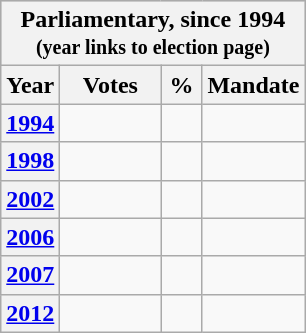<table class="wikitable" style="float:left">
<tr style="background-color:#C9C9C9">
<th colspan="9"><strong>Parliamentary, since 1994<br><small>(year links to election page)</small></strong></th>
</tr>
<tr>
<th style="width: 20px">Year</th>
<th style="width: 60px">Votes</th>
<th style="width: 20px">%</th>
<th style="width: 20px">Mandate</th>
</tr>
<tr>
<th><a href='#'>1994</a></th>
<td></td>
<td></td>
<td></td>
</tr>
<tr>
<th><a href='#'>1998</a></th>
<td></td>
<td></td>
<td></td>
</tr>
<tr>
<th><a href='#'>2002</a></th>
<td></td>
<td></td>
<td></td>
</tr>
<tr>
<th><a href='#'>2006</a></th>
<td></td>
<td></td>
<td></td>
</tr>
<tr>
<th><a href='#'>2007</a></th>
<td></td>
<td></td>
<td></td>
</tr>
<tr>
<th><a href='#'>2012</a></th>
<td></td>
<td></td>
<td></td>
</tr>
</table>
